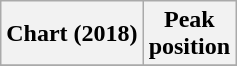<table class="wikitable sortable plainrowheaders">
<tr>
<th>Chart (2018)</th>
<th>Peak<br>position</th>
</tr>
<tr>
</tr>
</table>
